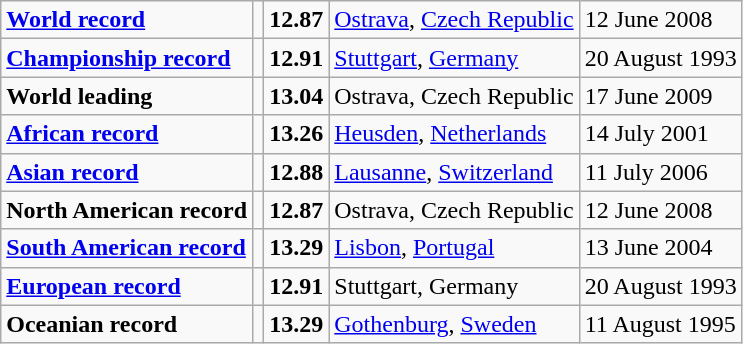<table class="wikitable">
<tr>
<td><strong><a href='#'>World record</a></strong></td>
<td></td>
<td><strong>12.87</strong></td>
<td><a href='#'>Ostrava</a>, <a href='#'>Czech Republic</a></td>
<td>12 June 2008</td>
</tr>
<tr>
<td><strong><a href='#'>Championship record</a></strong></td>
<td></td>
<td><strong>12.91</strong></td>
<td><a href='#'>Stuttgart</a>, <a href='#'>Germany</a></td>
<td>20 August 1993</td>
</tr>
<tr>
<td><strong>World leading</strong></td>
<td></td>
<td><strong>13.04</strong></td>
<td>Ostrava, Czech Republic</td>
<td>17 June 2009</td>
</tr>
<tr>
<td><strong><a href='#'>African record</a></strong></td>
<td></td>
<td><strong>13.26</strong></td>
<td><a href='#'>Heusden</a>, <a href='#'>Netherlands</a></td>
<td>14 July 2001</td>
</tr>
<tr>
<td><strong><a href='#'>Asian record</a></strong></td>
<td></td>
<td><strong>12.88</strong></td>
<td><a href='#'>Lausanne</a>, <a href='#'>Switzerland</a></td>
<td>11 July 2006</td>
</tr>
<tr>
<td><strong>North American record</strong></td>
<td></td>
<td><strong>12.87</strong></td>
<td>Ostrava, Czech Republic</td>
<td>12 June 2008</td>
</tr>
<tr>
<td><strong><a href='#'>South American record</a></strong></td>
<td></td>
<td><strong>13.29</strong></td>
<td><a href='#'>Lisbon</a>, <a href='#'>Portugal</a></td>
<td>13 June 2004</td>
</tr>
<tr>
<td><strong><a href='#'>European record</a></strong></td>
<td></td>
<td><strong>12.91</strong></td>
<td>Stuttgart, Germany</td>
<td>20 August 1993</td>
</tr>
<tr>
<td><strong>Oceanian record</strong></td>
<td></td>
<td><strong>13.29</strong></td>
<td><a href='#'>Gothenburg</a>, <a href='#'>Sweden</a></td>
<td>11 August 1995</td>
</tr>
</table>
